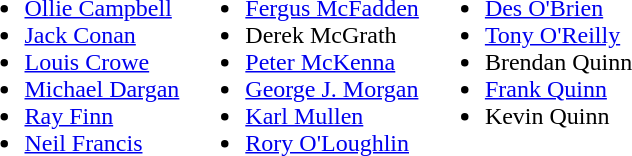<table>
<tr style="vertical-align:top">
<td><br><ul><li><a href='#'>Ollie Campbell</a></li><li><a href='#'>Jack Conan</a></li><li><a href='#'>Louis Crowe</a></li><li><a href='#'>Michael Dargan</a></li><li><a href='#'>Ray Finn</a></li><li><a href='#'>Neil Francis</a></li></ul></td>
<td><br><ul><li><a href='#'>Fergus McFadden</a></li><li>Derek McGrath</li><li><a href='#'>Peter McKenna</a></li><li><a href='#'>George J. Morgan</a></li><li><a href='#'>Karl Mullen</a></li><li><a href='#'>Rory O'Loughlin</a></li></ul></td>
<td><br><ul><li><a href='#'>Des O'Brien</a></li><li><a href='#'>Tony O'Reilly</a></li><li>Brendan Quinn</li><li><a href='#'>Frank Quinn</a></li><li>Kevin Quinn</li></ul></td>
</tr>
</table>
